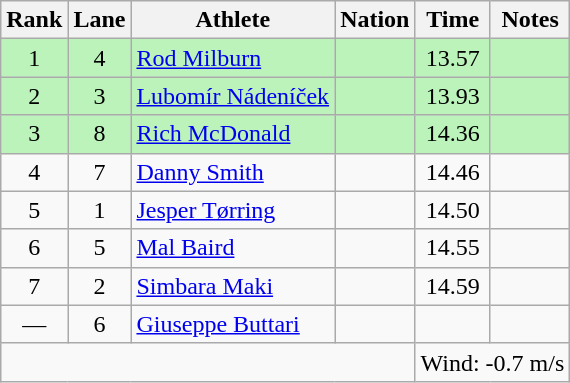<table class="wikitable sortable" style="text-align:center">
<tr>
<th>Rank</th>
<th>Lane</th>
<th>Athlete</th>
<th>Nation</th>
<th>Time</th>
<th>Notes</th>
</tr>
<tr bgcolor=bbf3bb>
<td>1</td>
<td>4</td>
<td align=left><a href='#'>Rod Milburn</a></td>
<td align=left></td>
<td>13.57</td>
<td></td>
</tr>
<tr bgcolor=bbf3bb>
<td>2</td>
<td>3</td>
<td align=left><a href='#'>Lubomír Nádeníček</a></td>
<td align=left></td>
<td>13.93</td>
<td></td>
</tr>
<tr bgcolor=bbf3bb>
<td>3</td>
<td>8</td>
<td align=left><a href='#'>Rich McDonald</a></td>
<td align=left></td>
<td>14.36</td>
<td></td>
</tr>
<tr>
<td>4</td>
<td>7</td>
<td align=left><a href='#'>Danny Smith</a></td>
<td align=left></td>
<td>14.46</td>
<td></td>
</tr>
<tr>
<td>5</td>
<td>1</td>
<td align=left><a href='#'>Jesper Tørring</a></td>
<td align=left></td>
<td>14.50</td>
<td></td>
</tr>
<tr>
<td>6</td>
<td>5</td>
<td align=left><a href='#'>Mal Baird</a></td>
<td align=left></td>
<td>14.55</td>
<td></td>
</tr>
<tr>
<td>7</td>
<td>2</td>
<td align=left><a href='#'>Simbara Maki</a></td>
<td align=left></td>
<td>14.59</td>
<td></td>
</tr>
<tr>
<td data-sort-value=8>—</td>
<td>6</td>
<td align=left><a href='#'>Giuseppe Buttari</a></td>
<td align=left></td>
<td data-sort-value=99.99></td>
<td></td>
</tr>
<tr class="sortbottom">
<td colspan=4></td>
<td colspan="2" style="text-align:left;">Wind: -0.7 m/s</td>
</tr>
</table>
